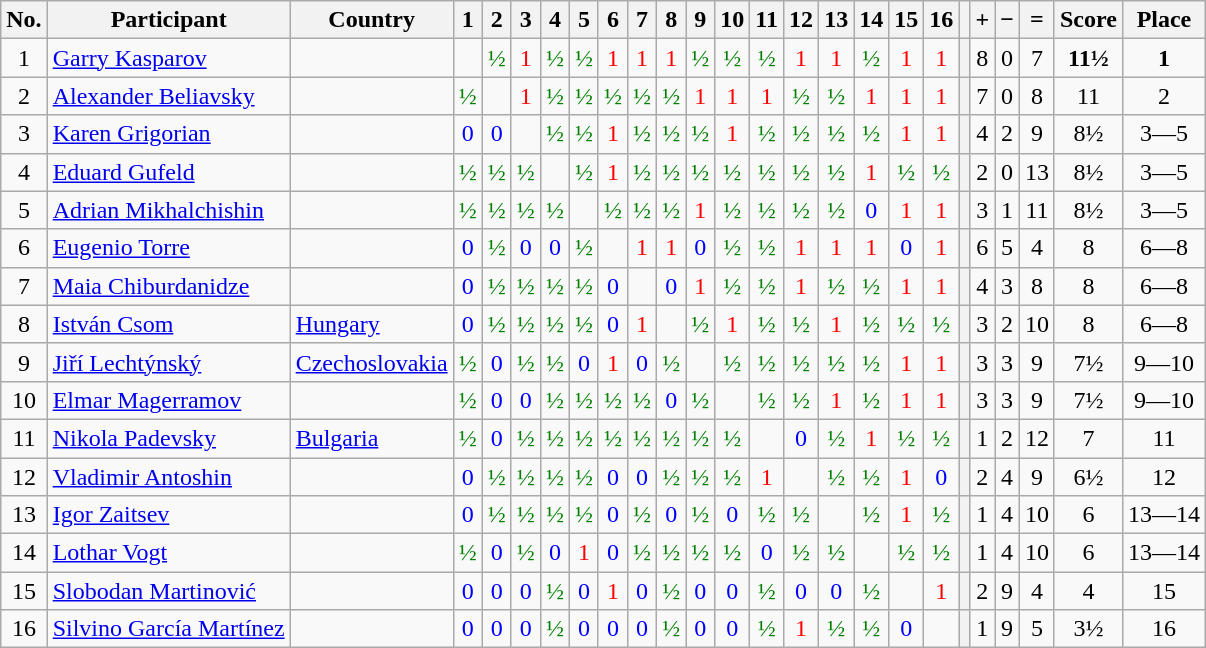<table class="wikitable" style="text-align:center">
<tr>
<th>No.</th>
<th>Participant</th>
<th>Country</th>
<th>1</th>
<th>2</th>
<th>3</th>
<th>4</th>
<th>5</th>
<th>6</th>
<th>7</th>
<th>8</th>
<th>9</th>
<th>10</th>
<th>11</th>
<th>12</th>
<th>13</th>
<th>14</th>
<th>15</th>
<th>16</th>
<th></th>
<th>+</th>
<th>−</th>
<th>=</th>
<th>Score</th>
<th>Place</th>
</tr>
<tr>
<td>1</td>
<td style="text-align: left"><a href='#'>Garry Kasparov</a></td>
<td style="text-align: left"></td>
<td></td>
<td style="color: green">½</td>
<td style="color: red">1</td>
<td style="color: green">½</td>
<td style="color: green">½</td>
<td style="color: red">1</td>
<td style="color: red">1</td>
<td style="color: red">1</td>
<td style="color: green">½</td>
<td style="color: green">½</td>
<td style="color: green">½</td>
<td style="color: red">1</td>
<td style="color: red">1</td>
<td style="color: green">½</td>
<td style="color: red">1</td>
<td style="color: red">1</td>
<th></th>
<td>8</td>
<td>0</td>
<td>7</td>
<td><strong>11½</strong></td>
<td><strong>1</strong></td>
</tr>
<tr>
<td>2</td>
<td style="text-align: left"><a href='#'>Alexander Beliavsky</a></td>
<td style="text-align: left"></td>
<td style="color: green">½</td>
<td></td>
<td style="color: red">1</td>
<td style="color: green">½</td>
<td style="color: green">½</td>
<td style="color: green">½</td>
<td style="color: green">½</td>
<td style="color: green">½</td>
<td style="color: red">1</td>
<td style="color: red">1</td>
<td style="color: red">1</td>
<td style="color: green">½</td>
<td style="color: green">½</td>
<td style="color: red">1</td>
<td style="color: red">1</td>
<td style="color: red">1</td>
<th></th>
<td>7</td>
<td>0</td>
<td>8</td>
<td>11</td>
<td>2</td>
</tr>
<tr>
<td>3</td>
<td style="text-align: left"><a href='#'>Karen Grigorian</a></td>
<td style="text-align: left"></td>
<td style="color: blue">0</td>
<td style="color: blue">0</td>
<td></td>
<td style="color: green">½</td>
<td style="color: green">½</td>
<td style="color: red">1</td>
<td style="color: green">½</td>
<td style="color: green">½</td>
<td style="color: green">½</td>
<td style="color: red">1</td>
<td style="color: green">½</td>
<td style="color: green">½</td>
<td style="color: green">½</td>
<td style="color: green">½</td>
<td style="color: red">1</td>
<td style="color: red">1</td>
<th></th>
<td>4</td>
<td>2</td>
<td>9</td>
<td>8½</td>
<td>3—5</td>
</tr>
<tr>
<td>4</td>
<td style="text-align: left"><a href='#'>Eduard Gufeld</a></td>
<td style="text-align: left"></td>
<td style="color: green">½</td>
<td style="color: green">½</td>
<td style="color: green">½</td>
<td></td>
<td style="color: green">½</td>
<td style="color: red">1</td>
<td style="color: green">½</td>
<td style="color: green">½</td>
<td style="color: green">½</td>
<td style="color: green">½</td>
<td style="color: green">½</td>
<td style="color: green">½</td>
<td style="color: green">½</td>
<td style="color: red">1</td>
<td style="color: green">½</td>
<td style="color: green">½</td>
<th></th>
<td>2</td>
<td>0</td>
<td>13</td>
<td>8½</td>
<td>3—5</td>
</tr>
<tr>
<td>5</td>
<td style="text-align: left"><a href='#'>Adrian Mikhalchishin</a></td>
<td style="text-align: left"></td>
<td style="color: green">½</td>
<td style="color: green">½</td>
<td style="color: green">½</td>
<td style="color: green">½</td>
<td></td>
<td style="color: green">½</td>
<td style="color: green">½</td>
<td style="color: green">½</td>
<td style="color: red">1</td>
<td style="color: green">½</td>
<td style="color: green">½</td>
<td style="color: green">½</td>
<td style="color: green">½</td>
<td style="color: blue">0</td>
<td style="color: red">1</td>
<td style="color: red">1</td>
<th></th>
<td>3</td>
<td>1</td>
<td>11</td>
<td>8½</td>
<td>3—5</td>
</tr>
<tr>
<td>6</td>
<td style="text-align: left"><a href='#'>Eugenio Torre</a></td>
<td style="text-align: left"></td>
<td style="color: blue">0</td>
<td style="color: green">½</td>
<td style="color: blue">0</td>
<td style="color: blue">0</td>
<td style="color: green">½</td>
<td></td>
<td style="color: red">1</td>
<td style="color: red">1</td>
<td style="color: blue">0</td>
<td style="color: green">½</td>
<td style="color: green">½</td>
<td style="color: red">1</td>
<td style="color: red">1</td>
<td style="color: red">1</td>
<td style="color: blue">0</td>
<td style="color: red">1</td>
<th></th>
<td>6</td>
<td>5</td>
<td>4</td>
<td>8</td>
<td>6—8</td>
</tr>
<tr>
<td>7</td>
<td style="text-align: left"><a href='#'>Maia Chiburdanidze</a></td>
<td style="text-align: left"></td>
<td style="color: blue">0</td>
<td style="color: green">½</td>
<td style="color: green">½</td>
<td style="color: green">½</td>
<td style="color: green">½</td>
<td style="color: blue">0</td>
<td></td>
<td style="color: blue">0</td>
<td style="color: red">1</td>
<td style="color: green">½</td>
<td style="color: green">½</td>
<td style="color: red">1</td>
<td style="color: green">½</td>
<td style="color: green">½</td>
<td style="color: red">1</td>
<td style="color: red">1</td>
<th></th>
<td>4</td>
<td>3</td>
<td>8</td>
<td>8</td>
<td>6—8</td>
</tr>
<tr>
<td>8</td>
<td style="text-align: left"><a href='#'>István Csom</a></td>
<td style="text-align: left"> <a href='#'>Hungary</a></td>
<td style="color: blue">0</td>
<td style="color: green">½</td>
<td style="color: green">½</td>
<td style="color: green">½</td>
<td style="color: green">½</td>
<td style="color: blue">0</td>
<td style="color: red">1</td>
<td></td>
<td style="color: green">½</td>
<td style="color: red">1</td>
<td style="color: green">½</td>
<td style="color: green">½</td>
<td style="color: red">1</td>
<td style="color: green">½</td>
<td style="color: green">½</td>
<td style="color: green">½</td>
<th></th>
<td>3</td>
<td>2</td>
<td>10</td>
<td>8</td>
<td>6—8</td>
</tr>
<tr>
<td>9</td>
<td style="text-align: left"><a href='#'>Jiří Lechtýnský</a></td>
<td style="text-align: left"> <a href='#'>Czechoslovakia</a></td>
<td style="color: green">½</td>
<td style="color: blue">0</td>
<td style="color: green">½</td>
<td style="color: green">½</td>
<td style="color: blue">0</td>
<td style="color: red">1</td>
<td style="color: blue">0</td>
<td style="color: green">½</td>
<td></td>
<td style="color: green">½</td>
<td style="color: green">½</td>
<td style="color: green">½</td>
<td style="color: green">½</td>
<td style="color: green">½</td>
<td style="color: red">1</td>
<td style="color: red">1</td>
<th></th>
<td>3</td>
<td>3</td>
<td>9</td>
<td>7½</td>
<td>9—10</td>
</tr>
<tr>
<td>10</td>
<td style="text-align: left"><a href='#'>Elmar Magerramov</a></td>
<td style="text-align: left"></td>
<td style="color: green">½</td>
<td style="color: blue">0</td>
<td style="color: blue">0</td>
<td style="color: green">½</td>
<td style="color: green">½</td>
<td style="color: green">½</td>
<td style="color: green">½</td>
<td style="color: blue">0</td>
<td style="color: green">½</td>
<td></td>
<td style="color: green">½</td>
<td style="color: green">½</td>
<td style="color: red">1</td>
<td style="color: green">½</td>
<td style="color: red">1</td>
<td style="color: red">1</td>
<th></th>
<td>3</td>
<td>3</td>
<td>9</td>
<td>7½</td>
<td>9—10</td>
</tr>
<tr>
<td>11</td>
<td style="text-align: left"><a href='#'>Nikola Padevsky</a></td>
<td style="text-align: left"> <a href='#'>Bulgaria</a></td>
<td style="color: green">½</td>
<td style="color: blue">0</td>
<td style="color: green">½</td>
<td style="color: green">½</td>
<td style="color: green">½</td>
<td style="color: green">½</td>
<td style="color: green">½</td>
<td style="color: green">½</td>
<td style="color: green">½</td>
<td style="color: green">½</td>
<td></td>
<td style="color: blue">0</td>
<td style="color: green">½</td>
<td style="color: red">1</td>
<td style="color: green">½</td>
<td style="color: green">½</td>
<th></th>
<td>1</td>
<td>2</td>
<td>12</td>
<td>7</td>
<td>11</td>
</tr>
<tr>
<td>12</td>
<td style="text-align: left"><a href='#'>Vladimir Antoshin</a></td>
<td style="text-align: left"></td>
<td style="color: blue">0</td>
<td style="color: green">½</td>
<td style="color: green">½</td>
<td style="color: green">½</td>
<td style="color: green">½</td>
<td style="color: blue">0</td>
<td style="color: blue">0</td>
<td style="color: green">½</td>
<td style="color: green">½</td>
<td style="color: green">½</td>
<td style="color: red">1</td>
<td></td>
<td style="color: green">½</td>
<td style="color: green">½</td>
<td style="color: red">1</td>
<td style="color: blue">0</td>
<th></th>
<td>2</td>
<td>4</td>
<td>9</td>
<td>6½</td>
<td>12</td>
</tr>
<tr>
<td>13</td>
<td style="text-align: left"><a href='#'>Igor Zaitsev</a></td>
<td style="text-align: left"></td>
<td style="color: blue">0</td>
<td style="color: green">½</td>
<td style="color: green">½</td>
<td style="color: green">½</td>
<td style="color: green">½</td>
<td style="color: blue">0</td>
<td style="color: green">½</td>
<td style="color: blue">0</td>
<td style="color: green">½</td>
<td style="color: blue">0</td>
<td style="color: green">½</td>
<td style="color: green">½</td>
<td></td>
<td style="color: green">½</td>
<td style="color: red">1</td>
<td style="color: green">½</td>
<th></th>
<td>1</td>
<td>4</td>
<td>10</td>
<td>6</td>
<td>13—14</td>
</tr>
<tr>
<td>14</td>
<td style="text-align: left"><a href='#'>Lothar Vogt</a></td>
<td style="text-align: left"></td>
<td style="color: green">½</td>
<td style="color: blue">0</td>
<td style="color: green">½</td>
<td style="color: blue">0</td>
<td style="color: red">1</td>
<td style="color: blue">0</td>
<td style="color: green">½</td>
<td style="color: green">½</td>
<td style="color: green">½</td>
<td style="color: green">½</td>
<td style="color: blue">0</td>
<td style="color: green">½</td>
<td style="color: green">½</td>
<td></td>
<td style="color: green">½</td>
<td style="color: green">½</td>
<th></th>
<td>1</td>
<td>4</td>
<td>10</td>
<td>6</td>
<td>13—14</td>
</tr>
<tr>
<td>15</td>
<td style="text-align: left"><a href='#'>Slobodan Martinović</a></td>
<td style="text-align: left"></td>
<td style="color: blue">0</td>
<td style="color: blue">0</td>
<td style="color: blue">0</td>
<td style="color: green">½</td>
<td style="color: blue">0</td>
<td style="color: red">1</td>
<td style="color: blue">0</td>
<td style="color: green">½</td>
<td style="color: blue">0</td>
<td style="color: blue">0</td>
<td style="color: green">½</td>
<td style="color: blue">0</td>
<td style="color: blue">0</td>
<td style="color: green">½</td>
<td></td>
<td style="color: red">1</td>
<th></th>
<td>2</td>
<td>9</td>
<td>4</td>
<td>4</td>
<td>15</td>
</tr>
<tr>
<td>16</td>
<td style="text-align: left"><a href='#'>Silvino García Martínez</a></td>
<td style="text-align: left"></td>
<td style="color: blue">0</td>
<td style="color: blue">0</td>
<td style="color: blue">0</td>
<td style="color: green">½</td>
<td style="color: blue">0</td>
<td style="color: blue">0</td>
<td style="color: blue">0</td>
<td style="color: green">½</td>
<td style="color: blue">0</td>
<td style="color: blue">0</td>
<td style="color: green">½</td>
<td style="color: red">1</td>
<td style="color: green">½</td>
<td style="color: green">½</td>
<td style="color: blue">0</td>
<td></td>
<th></th>
<td>1</td>
<td>9</td>
<td>5</td>
<td>3½</td>
<td>16</td>
</tr>
</table>
